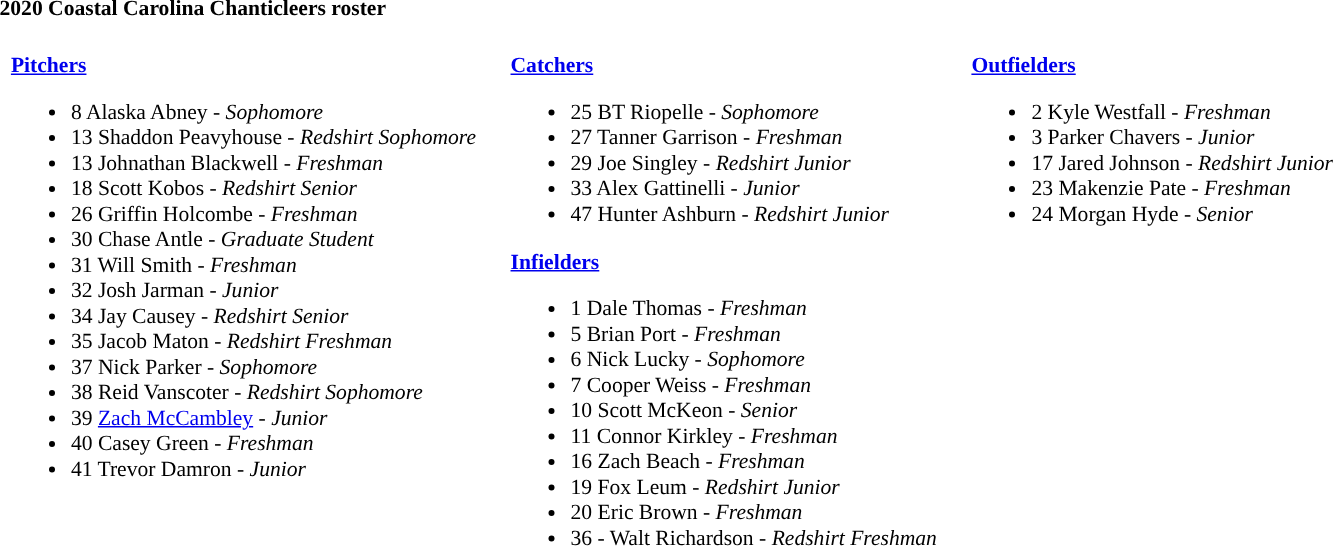<table class="toccolours" style="text-align: left; font-size:90%;">
<tr>
<th colspan="9">2020 Coastal Carolina Chanticleers roster</th>
</tr>
<tr>
<td width="03"> </td>
<td valign="top"><br><strong><a href='#'>Pitchers</a></strong><ul><li>8 Alaska Abney - <em>Sophomore</em></li><li>13 Shaddon Peavyhouse - <em>Redshirt Sophomore</em></li><li>13 Johnathan Blackwell - <em>Freshman</em></li><li>18 Scott Kobos - <em>Redshirt Senior</em></li><li>26 Griffin Holcombe - <em>Freshman</em></li><li>30 Chase Antle - <em>Graduate Student</em></li><li>31 Will Smith - <em>Freshman</em></li><li>32 Josh Jarman - <em>Junior</em></li><li>34 Jay Causey - <em>Redshirt Senior</em></li><li>35 Jacob Maton - <em>Redshirt Freshman</em></li><li>37 Nick Parker - <em>Sophomore</em></li><li>38 Reid Vanscoter - <em>Redshirt Sophomore</em></li><li>39 <a href='#'>Zach McCambley</a> - <em>Junior</em></li><li>40 Casey Green - <em>Freshman</em></li><li>41 Trevor Damron - <em>Junior</em></li></ul></td>
<td width="15"> </td>
<td valign="top"><br><strong><a href='#'>Catchers</a></strong><ul><li>25 BT Riopelle - <em>Sophomore</em></li><li>27 Tanner Garrison - <em>Freshman</em></li><li>29 Joe Singley - <em>Redshirt Junior</em></li><li>33 Alex Gattinelli - <em>Junior</em></li><li>47 Hunter Ashburn - <em>Redshirt Junior</em></li></ul><strong><a href='#'>Infielders</a></strong><ul><li>1 Dale Thomas - <em>Freshman</em></li><li>5 Brian Port - <em>Freshman</em></li><li>6 Nick Lucky - <em>Sophomore</em></li><li>7 Cooper Weiss - <em>Freshman</em></li><li>10 Scott McKeon - <em>Senior</em></li><li>11 Connor Kirkley - <em>Freshman</em></li><li>16 Zach Beach - <em>Freshman</em></li><li>19 Fox Leum - <em>Redshirt Junior</em></li><li>20 Eric Brown - <em>Freshman</em></li><li>36 - Walt Richardson - <em>Redshirt Freshman</em></li></ul></td>
<td width="15"> </td>
<td valign="top"><br><strong><a href='#'>Outfielders</a></strong><ul><li>2 Kyle Westfall - <em>Freshman</em></li><li>3 Parker Chavers - <em>Junior</em></li><li>17 Jared Johnson - <em>Redshirt Junior</em></li><li>23 Makenzie Pate - <em>Freshman</em></li><li>24 Morgan Hyde - <em>Senior</em></li></ul></td>
</tr>
</table>
